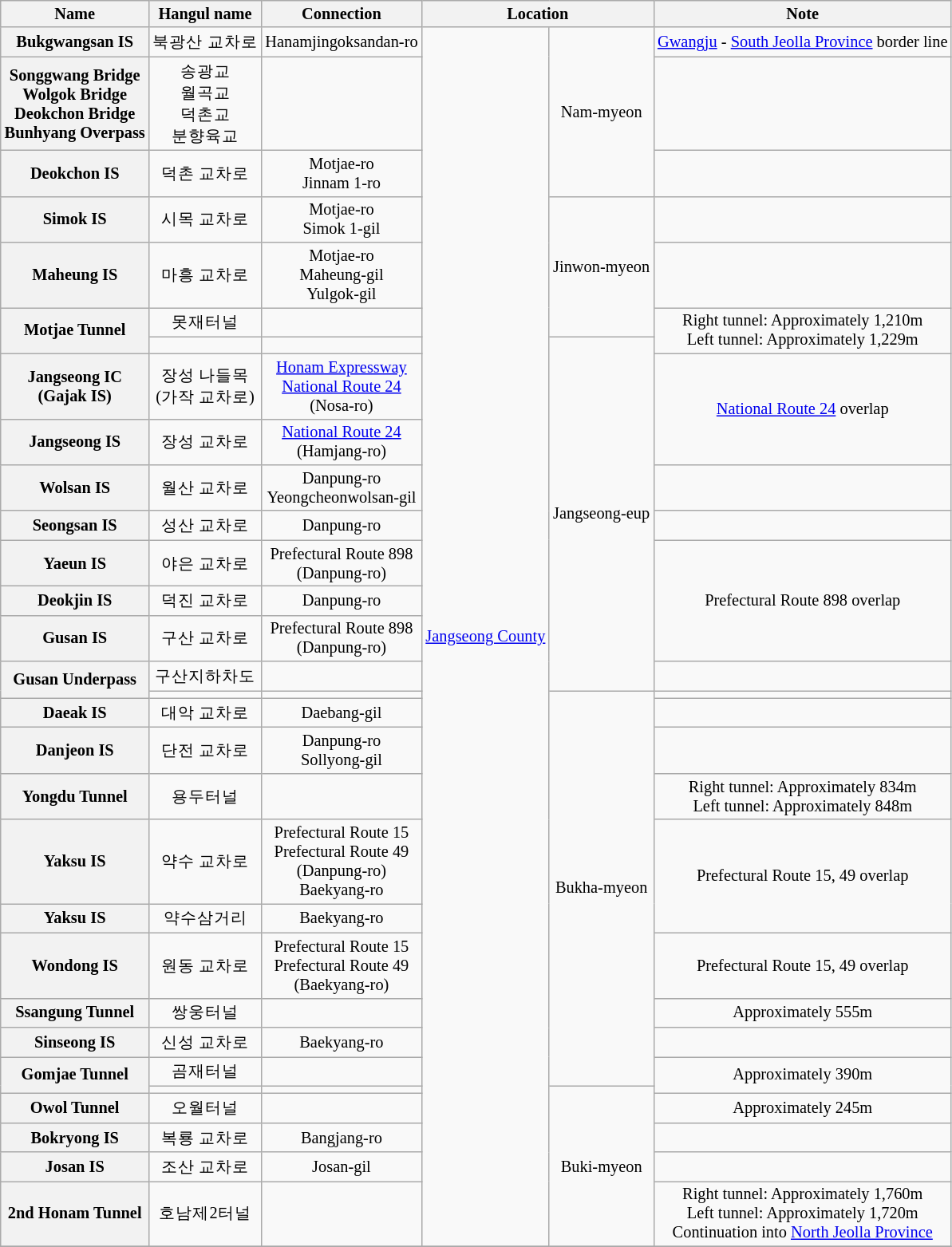<table class="wikitable" style="font-size: 85%; text-align: center;">
<tr>
<th>Name </th>
<th>Hangul name</th>
<th>Connection</th>
<th colspan="2">Location</th>
<th>Note</th>
</tr>
<tr>
<th>Bukgwangsan IS</th>
<td>북광산 교차로</td>
<td>Hanamjingoksandan-ro</td>
<td rowspan=30><a href='#'>Jangseong County</a></td>
<td rowspan=3>Nam-myeon</td>
<td><a href='#'>Gwangju</a> - <a href='#'>South Jeolla Province</a> border line</td>
</tr>
<tr>
<th>Songgwang Bridge<br>Wolgok Bridge<br>Deokchon Bridge<br>Bunhyang Overpass</th>
<td>송광교<br>월곡교<br>덕촌교<br>분향육교</td>
<td></td>
<td></td>
</tr>
<tr>
<th>Deokchon IS</th>
<td>덕촌 교차로</td>
<td>Motjae-ro<br>Jinnam 1-ro</td>
<td></td>
</tr>
<tr>
<th>Simok IS</th>
<td>시목 교차로</td>
<td>Motjae-ro<br>Simok 1-gil</td>
<td rowspan=3>Jinwon-myeon</td>
<td></td>
</tr>
<tr>
<th>Maheung IS</th>
<td>마흥 교차로</td>
<td>Motjae-ro<br>Maheung-gil<br>Yulgok-gil</td>
<td></td>
</tr>
<tr>
<th rowspan=2>Motjae Tunnel</th>
<td>못재터널</td>
<td></td>
<td rowspan=2>Right tunnel: Approximately 1,210m<br>Left tunnel: Approximately 1,229m</td>
</tr>
<tr>
<td></td>
<td></td>
<td rowspan=9>Jangseong-eup</td>
</tr>
<tr>
<th>Jangseong IC<br>(Gajak IS)</th>
<td>장성 나들목<br>(가작 교차로)</td>
<td><a href='#'>Honam Expressway</a><br> <a href='#'>National Route 24</a><br>(Nosa-ro)</td>
<td rowspan=2><a href='#'>National Route 24</a> overlap</td>
</tr>
<tr>
<th>Jangseong IS</th>
<td>장성 교차로</td>
<td> <a href='#'>National Route 24</a><br>(Hamjang-ro)</td>
</tr>
<tr>
<th>Wolsan IS</th>
<td>월산 교차로</td>
<td>Danpung-ro<br>Yeongcheonwolsan-gil</td>
<td></td>
</tr>
<tr>
<th>Seongsan IS</th>
<td>성산 교차로</td>
<td>Danpung-ro</td>
<td></td>
</tr>
<tr>
<th>Yaeun IS</th>
<td>야은 교차로</td>
<td>Prefectural Route 898<br>(Danpung-ro)</td>
<td rowspan=3>Prefectural Route 898 overlap</td>
</tr>
<tr>
<th>Deokjin IS</th>
<td>덕진 교차로</td>
<td>Danpung-ro</td>
</tr>
<tr>
<th>Gusan IS</th>
<td>구산 교차로</td>
<td>Prefectural Route 898<br>(Danpung-ro)</td>
</tr>
<tr>
<th rowspan=2>Gusan Underpass</th>
<td>구산지하차도</td>
<td></td>
<td></td>
</tr>
<tr>
<td></td>
<td></td>
<td rowspan=10>Bukha-myeon</td>
<td></td>
</tr>
<tr>
<th>Daeak IS</th>
<td>대악 교차로</td>
<td>Daebang-gil</td>
<td></td>
</tr>
<tr>
<th>Danjeon IS</th>
<td>단전 교차로</td>
<td>Danpung-ro<br>Sollyong-gil</td>
<td></td>
</tr>
<tr>
<th>Yongdu Tunnel</th>
<td>용두터널</td>
<td></td>
<td>Right tunnel: Approximately 834m<br>Left tunnel: Approximately 848m</td>
</tr>
<tr>
<th>Yaksu IS</th>
<td>약수 교차로</td>
<td>Prefectural Route 15<br>Prefectural Route 49<br>(Danpung-ro)<br>Baekyang-ro</td>
<td rowspan=2>Prefectural Route 15, 49 overlap</td>
</tr>
<tr>
<th>Yaksu IS</th>
<td>약수삼거리</td>
<td>Baekyang-ro</td>
</tr>
<tr>
<th>Wondong IS</th>
<td>원동 교차로</td>
<td>Prefectural Route 15<br>Prefectural Route 49<br>(Baekyang-ro)</td>
<td>Prefectural Route 15, 49 overlap</td>
</tr>
<tr>
<th>Ssangung Tunnel</th>
<td>쌍웅터널</td>
<td></td>
<td>Approximately 555m</td>
</tr>
<tr>
<th>Sinseong IS</th>
<td>신성 교차로</td>
<td>Baekyang-ro</td>
<td></td>
</tr>
<tr>
<th rowspan=2>Gomjae Tunnel</th>
<td>곰재터널</td>
<td></td>
<td rowspan=2>Approximately 390m</td>
</tr>
<tr>
<td></td>
<td></td>
<td rowspan=5>Buki-myeon</td>
</tr>
<tr>
<th>Owol Tunnel</th>
<td>오월터널</td>
<td></td>
<td>Approximately 245m</td>
</tr>
<tr>
<th>Bokryong IS</th>
<td>복룡 교차로</td>
<td>Bangjang-ro</td>
<td></td>
</tr>
<tr>
<th>Josan IS</th>
<td>조산 교차로</td>
<td>Josan-gil</td>
<td></td>
</tr>
<tr>
<th>2nd Honam Tunnel</th>
<td>호남제2터널</td>
<td></td>
<td>Right tunnel: Approximately 1,760m<br>Left tunnel: Approximately 1,720m<br>Continuation into <a href='#'>North Jeolla Province</a></td>
</tr>
<tr>
</tr>
</table>
